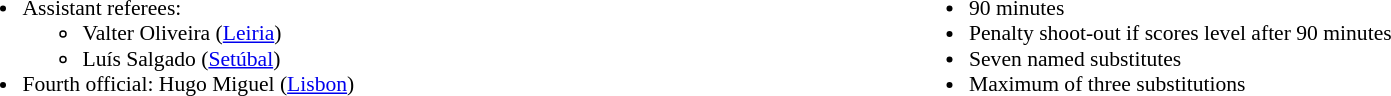<table style="width:100%; font-size:90%">
<tr>
<td style="width:50%; vertical-align:top"><br><ul><li>Assistant referees:<ul><li>Valter Oliveira (<a href='#'>Leiria</a>)</li><li>Luís Salgado (<a href='#'>Setúbal</a>)</li></ul></li><li>Fourth official: Hugo Miguel (<a href='#'>Lisbon</a>)</li></ul></td>
<td style="width:50%; vertical-align:top"><br><ul><li>90 minutes</li><li>Penalty shoot-out if scores level after 90 minutes</li><li>Seven named substitutes</li><li>Maximum of three substitutions</li></ul></td>
</tr>
</table>
